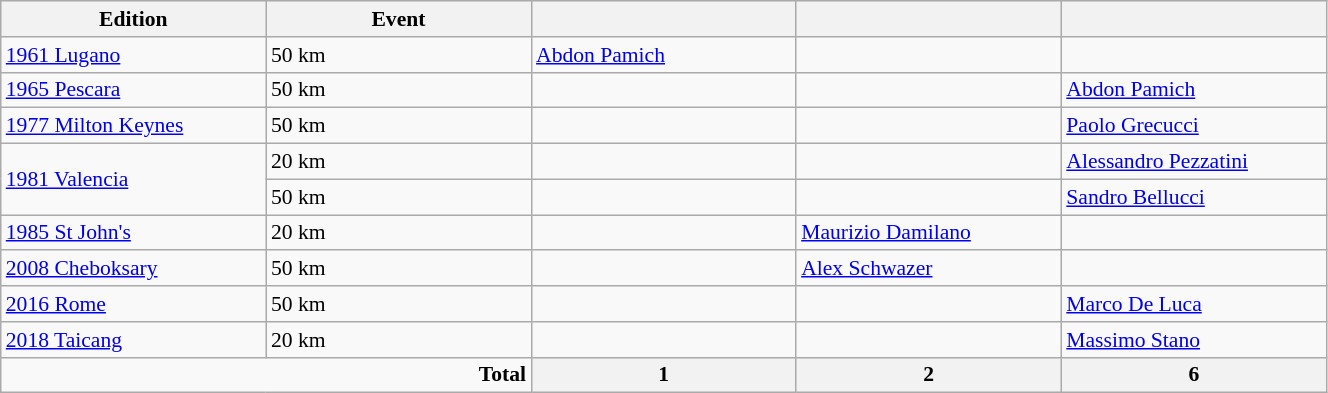<table class="wikitable" width=70% style="font-size:90%; text-align:left;">
<tr>
<th width=20%>Edition</th>
<th width=20%>Event</th>
<th width=20%></th>
<th width=20%></th>
<th width=20%></th>
</tr>
<tr>
<td rowspan=1> <a href='#'>1961 Lugano</a></td>
<td>50 km</td>
<td><a href='#'>Abdon Pamich</a></td>
<td></td>
<td></td>
</tr>
<tr>
<td rowspan=1> <a href='#'>1965 Pescara</a></td>
<td>50 km</td>
<td></td>
<td></td>
<td><a href='#'>Abdon Pamich</a></td>
</tr>
<tr>
<td rowspan=1> <a href='#'>1977 Milton Keynes</a></td>
<td>50 km</td>
<td></td>
<td></td>
<td><a href='#'>Paolo Grecucci</a></td>
</tr>
<tr>
<td rowspan=2> <a href='#'>1981 Valencia</a></td>
<td>20 km</td>
<td></td>
<td></td>
<td><a href='#'>Alessandro Pezzatini</a></td>
</tr>
<tr>
<td>50 km</td>
<td></td>
<td></td>
<td><a href='#'>Sandro Bellucci</a></td>
</tr>
<tr>
<td rowspan=1> <a href='#'>1985 St John's</a></td>
<td>20 km</td>
<td></td>
<td><a href='#'>Maurizio Damilano</a></td>
<td></td>
</tr>
<tr>
<td rowspan=1> <a href='#'>2008 Cheboksary</a></td>
<td>50 km</td>
<td></td>
<td><a href='#'>Alex Schwazer</a></td>
<td></td>
</tr>
<tr>
<td rowspan=1> <a href='#'>2016 Rome</a></td>
<td>50 km</td>
<td></td>
<td></td>
<td><a href='#'>Marco De Luca</a></td>
</tr>
<tr>
<td rowspan=1> <a href='#'>2018 Taicang</a></td>
<td>20 km</td>
<td></td>
<td></td>
<td><a href='#'>Massimo Stano</a></td>
</tr>
<tr>
<td colspan=2 align=right><strong>Total</strong></td>
<th>1</th>
<th>2</th>
<th>6</th>
</tr>
</table>
